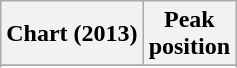<table class="wikitable sortable plainrowheaders" style="text-align:center">
<tr>
<th scope="col">Chart (2013)</th>
<th scope="col">Peak<br> position</th>
</tr>
<tr>
</tr>
<tr>
</tr>
</table>
